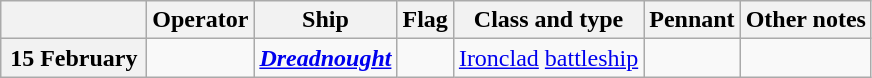<table Class="wikitable">
<tr>
<th width="90"></th>
<th>Operator</th>
<th>Ship</th>
<th>Flag</th>
<th>Class and type</th>
<th>Pennant</th>
<th>Other notes</th>
</tr>
<tr ---->
<th>15 February</th>
<td></td>
<td><a href='#'><strong><em>Dreadnought</em></strong></a></td>
<td></td>
<td><a href='#'>Ironclad</a> <a href='#'>battleship</a></td>
<td></td>
<td></td>
</tr>
</table>
